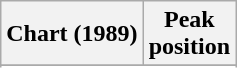<table class="wikitable sortable">
<tr>
<th align="left">Chart (1989)</th>
<th align="center">Peak<br>position</th>
</tr>
<tr>
</tr>
<tr>
</tr>
</table>
